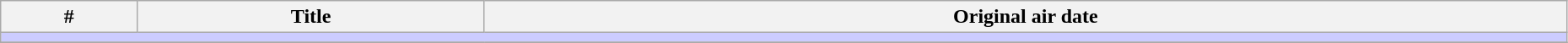<table class="wikitable" width="98%">
<tr>
<th>#</th>
<th>Title</th>
<th>Original air date</th>
</tr>
<tr>
<td colspan="125" bgcolor="#CCF"></td>
</tr>
<tr>
</tr>
</table>
